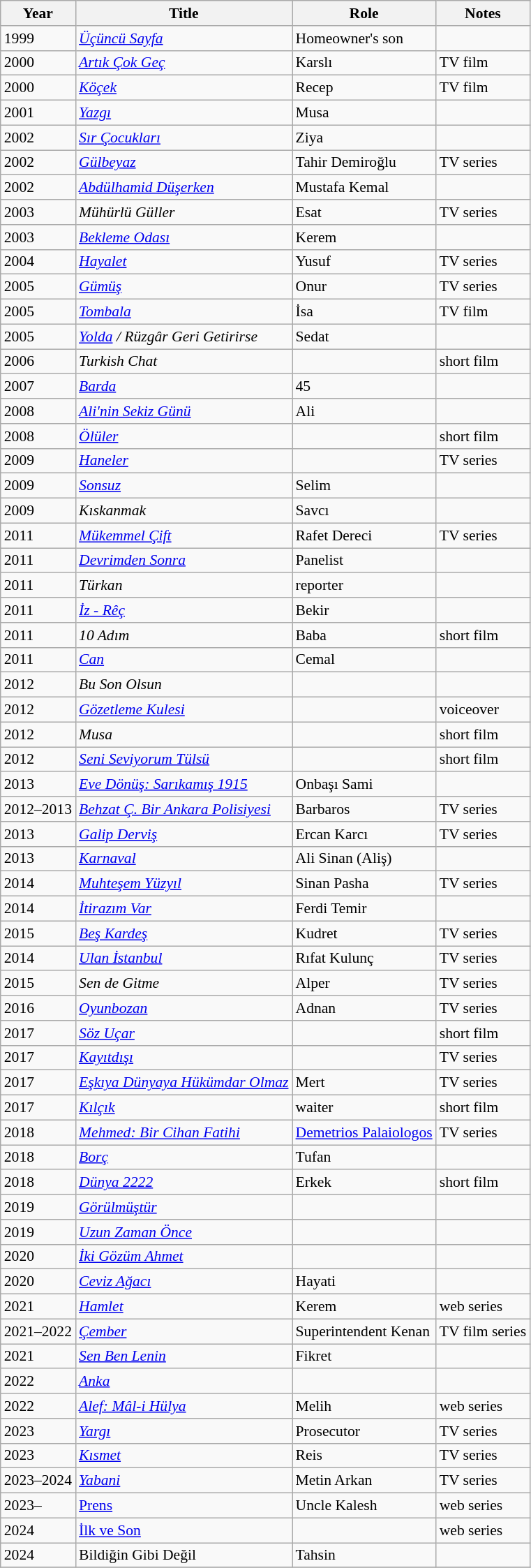<table class="wikitable" style="font-size: 90%;">
<tr>
<th>Year</th>
<th>Title</th>
<th>Role</th>
<th>Notes</th>
</tr>
<tr>
<td>1999</td>
<td><em><a href='#'>Üçüncü Sayfa</a></em></td>
<td>Homeowner's son</td>
<td></td>
</tr>
<tr>
<td>2000</td>
<td><a href='#'><em>Artık Çok Geç</em></a></td>
<td>Karslı</td>
<td>TV film</td>
</tr>
<tr>
<td>2000</td>
<td><a href='#'><em>Köçek</em></a></td>
<td>Recep</td>
<td>TV film</td>
</tr>
<tr>
<td>2001</td>
<td><a href='#'><em>Yazgı</em></a></td>
<td>Musa</td>
<td></td>
</tr>
<tr>
<td>2002</td>
<td><em><a href='#'>Sır Çocukları</a></em></td>
<td>Ziya</td>
<td></td>
</tr>
<tr>
<td>2002</td>
<td><em><a href='#'>Gülbeyaz</a></em></td>
<td>Tahir Demiroğlu</td>
<td>TV series</td>
</tr>
<tr>
<td>2002</td>
<td><em><a href='#'>Abdülhamid Düşerken</a></em></td>
<td>Mustafa Kemal</td>
<td></td>
</tr>
<tr>
<td>2003</td>
<td><em>Mühürlü Güller</em></td>
<td>Esat</td>
<td>TV series</td>
</tr>
<tr>
<td>2003</td>
<td><em><a href='#'>Bekleme Odası</a></em></td>
<td>Kerem</td>
<td></td>
</tr>
<tr>
<td>2004</td>
<td><a href='#'><em>Hayalet</em></a></td>
<td>Yusuf</td>
<td>TV series</td>
</tr>
<tr>
<td>2005</td>
<td><a href='#'><em>Gümüş</em></a></td>
<td>Onur</td>
<td>TV series</td>
</tr>
<tr>
<td>2005</td>
<td><a href='#'><em>Tombala</em></a></td>
<td>İsa</td>
<td>TV film</td>
</tr>
<tr>
<td>2005</td>
<td><em><a href='#'>Yolda</a> / Rüzgâr Geri Getirirse</em></td>
<td>Sedat</td>
<td></td>
</tr>
<tr>
<td>2006</td>
<td><em>Turkish Chat</em></td>
<td></td>
<td>short film</td>
</tr>
<tr>
<td>2007</td>
<td><em><a href='#'>Barda</a></em></td>
<td>45</td>
<td></td>
</tr>
<tr>
<td>2008</td>
<td><em><a href='#'>Ali'nin Sekiz Günü</a></em></td>
<td>Ali</td>
<td></td>
</tr>
<tr>
<td>2008</td>
<td><em><a href='#'>Ölüler</a></em></td>
<td></td>
<td>short film</td>
</tr>
<tr>
<td>2009</td>
<td><em><a href='#'>Haneler</a></em></td>
<td></td>
<td>TV series</td>
</tr>
<tr>
<td>2009</td>
<td><a href='#'><em>Sonsuz</em></a></td>
<td>Selim</td>
<td></td>
</tr>
<tr>
<td>2009</td>
<td><em>Kıskanmak</em></td>
<td>Savcı</td>
<td></td>
</tr>
<tr>
<td>2011</td>
<td><a href='#'><em>Mükemmel Çift</em></a></td>
<td>Rafet Dereci</td>
<td>TV series</td>
</tr>
<tr>
<td>2011</td>
<td><em><a href='#'>Devrimden Sonra</a></em></td>
<td>Panelist</td>
<td></td>
</tr>
<tr>
<td>2011</td>
<td><em>Türkan</em></td>
<td>reporter</td>
<td></td>
</tr>
<tr>
<td>2011</td>
<td><a href='#'><em>İz - Rêç</em></a></td>
<td>Bekir</td>
<td></td>
</tr>
<tr>
<td>2011</td>
<td><em>10 Adım</em></td>
<td>Baba</td>
<td>short film</td>
</tr>
<tr>
<td>2011</td>
<td><a href='#'><em>Can</em></a></td>
<td>Cemal</td>
<td></td>
</tr>
<tr>
<td>2012</td>
<td><em>Bu Son Olsun</em></td>
<td></td>
<td></td>
</tr>
<tr>
<td>2012</td>
<td><em><a href='#'>Gözetleme Kulesi</a></em></td>
<td></td>
<td>voiceover</td>
</tr>
<tr>
<td>2012</td>
<td><em>Musa</em></td>
<td></td>
<td>short film</td>
</tr>
<tr>
<td>2012</td>
<td><a href='#'><em>Seni Seviyorum Tülsü</em></a></td>
<td></td>
<td>short film</td>
</tr>
<tr>
<td>2013</td>
<td><em><a href='#'>Eve Dönüş: Sarıkamış 1915</a></em></td>
<td>Onbaşı Sami</td>
<td></td>
</tr>
<tr>
<td>2012–2013</td>
<td><em><a href='#'>Behzat Ç. Bir Ankara Polisiyesi</a></em></td>
<td>Barbaros</td>
<td>TV series</td>
</tr>
<tr>
<td>2013</td>
<td><em><a href='#'>Galip Derviş</a></em></td>
<td>Ercan Karcı</td>
<td>TV series</td>
</tr>
<tr>
<td>2013</td>
<td><a href='#'><em>Karnaval</em></a></td>
<td>Ali Sinan (Aliş)</td>
<td></td>
</tr>
<tr>
<td>2014</td>
<td><em><a href='#'>Muhteşem Yüzyıl</a></em></td>
<td>Sinan Pasha</td>
<td>TV series</td>
</tr>
<tr>
<td>2014</td>
<td><em><a href='#'>İtirazım Var</a></em></td>
<td>Ferdi Temir</td>
<td></td>
</tr>
<tr>
<td>2015</td>
<td><em><a href='#'>Beş Kardeş</a></em></td>
<td>Kudret</td>
<td>TV series</td>
</tr>
<tr>
<td>2014</td>
<td><em><a href='#'>Ulan İstanbul</a></em></td>
<td>Rıfat Kulunç</td>
<td>TV series</td>
</tr>
<tr>
<td>2015</td>
<td><em>Sen de Gitme</em></td>
<td>Alper</td>
<td>TV series</td>
</tr>
<tr>
<td>2016</td>
<td><a href='#'><em>Oyunbozan</em></a></td>
<td>Adnan</td>
<td>TV series</td>
</tr>
<tr>
<td>2017</td>
<td><a href='#'><em>Söz Uçar</em></a></td>
<td></td>
<td>short film</td>
</tr>
<tr>
<td>2017</td>
<td><a href='#'><em>Kayıtdışı</em></a></td>
<td></td>
<td>TV series</td>
</tr>
<tr>
<td>2017</td>
<td><a href='#'><em>Eşkıya Dünyaya Hükümdar Olmaz</em></a></td>
<td>Mert</td>
<td>TV series</td>
</tr>
<tr>
<td>2017</td>
<td><a href='#'><em>Kılçık</em></a></td>
<td>waiter</td>
<td>short film</td>
</tr>
<tr>
<td>2018</td>
<td><em><a href='#'>Mehmed: Bir Cihan Fatihi</a></em></td>
<td><a href='#'>Demetrios Palaiologos</a></td>
<td>TV series</td>
</tr>
<tr>
<td>2018</td>
<td><a href='#'><em>Borç</em></a></td>
<td>Tufan</td>
<td></td>
</tr>
<tr>
<td>2018</td>
<td><em><a href='#'>Dünya 2222</a></em></td>
<td>Erkek</td>
<td>short film</td>
</tr>
<tr>
<td>2019</td>
<td><em><a href='#'>Görülmüştür</a></em></td>
<td></td>
<td></td>
</tr>
<tr>
<td>2019</td>
<td><em><a href='#'>Uzun Zaman Önce</a></em></td>
<td></td>
<td></td>
</tr>
<tr>
<td>2020</td>
<td><em><a href='#'>İki Gözüm Ahmet</a></em></td>
<td></td>
<td></td>
</tr>
<tr>
<td>2020</td>
<td><a href='#'><em>Ceviz Ağacı</em></a></td>
<td>Hayati</td>
<td></td>
</tr>
<tr>
<td>2021</td>
<td><a href='#'><em>Hamlet</em></a></td>
<td>Kerem</td>
<td>web series</td>
</tr>
<tr>
<td>2021–2022</td>
<td><em><a href='#'>Çember</a></em></td>
<td>Superintendent Kenan</td>
<td>TV film series</td>
</tr>
<tr>
<td>2021</td>
<td><em><a href='#'>Sen Ben Lenin</a></em></td>
<td>Fikret</td>
<td></td>
</tr>
<tr>
<td>2022</td>
<td><a href='#'><em>Anka</em></a></td>
<td></td>
<td></td>
</tr>
<tr>
<td>2022</td>
<td><a href='#'><em>Alef: Mâl-i Hülya</em></a></td>
<td>Melih</td>
<td>web series</td>
</tr>
<tr>
<td>2023</td>
<td><em><a href='#'>Yargı</a></em></td>
<td>Prosecutor</td>
<td>TV series</td>
</tr>
<tr>
<td>2023</td>
<td><em><a href='#'>Kısmet</a></em></td>
<td>Reis</td>
<td>TV series</td>
</tr>
<tr>
<td>2023–2024</td>
<td><em><a href='#'>Yabani</a></td>
<td>Metin Arkan</td>
<td>TV series</td>
</tr>
<tr>
<td>2023–</td>
<td></em><a href='#'>Prens</a><em></td>
<td>Uncle Kalesh</td>
<td>web series</td>
</tr>
<tr>
<td>2024</td>
<td></em><a href='#'>İlk ve Son</a><em></td>
<td></td>
<td>web series</td>
</tr>
<tr>
<td>2024</td>
<td>Bildiğin Gibi Değil</td>
<td>Tahsin</td>
<td></td>
</tr>
<tr>
</tr>
</table>
